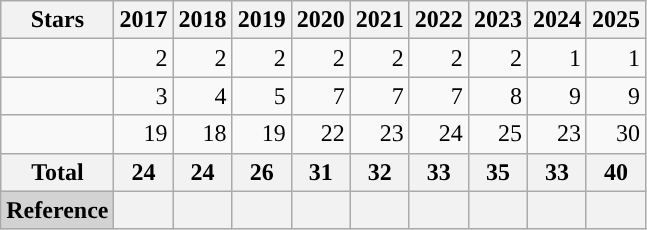<table class="wikitable sortable" style="text-align:right;">
<tr>
<th scope="col">Stars</th>
<th scope="col">2017</th>
<th scope="col">2018</th>
<th scope="col">2019</th>
<th scope="col">2020</th>
<th scope="col">2021</th>
<th scope="col">2022</th>
<th scope="col">2023</th>
<th scope="col">2024</th>
<th scope="col">2025</th>
</tr>
<tr>
<td></td>
<td>2</td>
<td>2</td>
<td>2</td>
<td>2</td>
<td>2</td>
<td>2</td>
<td>2</td>
<td>1</td>
<td>1</td>
</tr>
<tr>
<td></td>
<td>3</td>
<td>4</td>
<td>5</td>
<td>7</td>
<td>7</td>
<td>7</td>
<td>8</td>
<td>9</td>
<td>9</td>
</tr>
<tr>
<td></td>
<td>19</td>
<td>18</td>
<td>19</td>
<td>22</td>
<td>23</td>
<td>24</td>
<td>25</td>
<td>23</td>
<td>30</td>
</tr>
<tr>
<th>Total</th>
<th style="text-align:center;">24</th>
<th style="text-align:center;">24</th>
<th style="text-align:center;">26</th>
<th style="text-align:center;">31</th>
<th style="text-align:center;">32</th>
<th style="text-align:center;">33</th>
<th style="text-align:center;">35</th>
<th style="text-align:center;">33</th>
<th style="text-align:center;">40</th>
</tr>
<tr>
<th colspan="1" style="text-align: center;background: lightgray;">Reference</th>
<th></th>
<th></th>
<th></th>
<th></th>
<th></th>
<th></th>
<th></th>
<th></th>
<th></th>
</tr>
</table>
